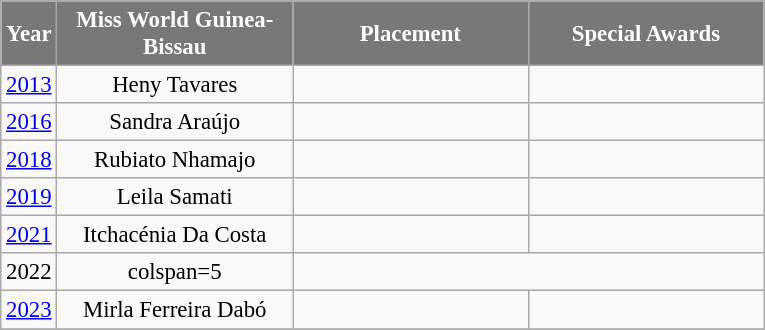<table class="wikitable sortable" style="font-size: 95%; text-align:center">
<tr>
<th width="30" style="background-color:#787878;color:#FFFFFF;">Year</th>
<th width="150" style="background-color:#787878;color:#FFFFFF;">Miss World Guinea-Bissau</th>
<th width="150" style="background-color:#787878;color:#FFFFFF;">Placement</th>
<th width="150" style="background-color:#787878;color:#FFFFFF;">Special Awards</th>
</tr>
<tr>
<td><a href='#'>2013</a></td>
<td>Heny Tavares</td>
<td></td>
<td></td>
</tr>
<tr>
<td><a href='#'>2016</a></td>
<td>Sandra Araújo</td>
<td></td>
<td></td>
</tr>
<tr>
<td><a href='#'>2018</a></td>
<td>Rubiato Nhamajo</td>
<td></td>
<td></td>
</tr>
<tr>
<td><a href='#'>2019</a></td>
<td>Leila Samati</td>
<td></td>
<td></td>
</tr>
<tr>
<td><a href='#'>2021</a></td>
<td>Itchacénia Da Costa</td>
<td></td>
<td></td>
</tr>
<tr>
<td>2022</td>
<td>colspan=5 </td>
</tr>
<tr>
<td><a href='#'>2023</a></td>
<td>Mirla Ferreira Dabó</td>
<td></td>
<td></td>
</tr>
<tr>
</tr>
</table>
